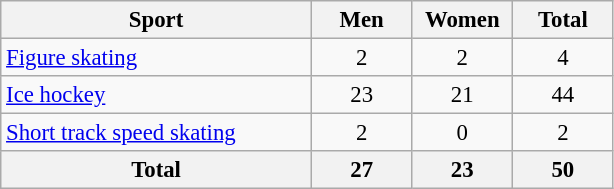<table class="wikitable" style="text-align:center; font-size: 95%">
<tr>
<th width=200>Sport</th>
<th width=60>Men</th>
<th width=60>Women</th>
<th width=60>Total</th>
</tr>
<tr>
<td align=left><a href='#'>Figure skating</a></td>
<td>2</td>
<td>2</td>
<td>4</td>
</tr>
<tr>
<td align=left><a href='#'>Ice hockey</a></td>
<td>23</td>
<td>21</td>
<td>44</td>
</tr>
<tr>
<td align=left><a href='#'>Short track speed skating</a></td>
<td>2</td>
<td>0</td>
<td>2</td>
</tr>
<tr>
<th>Total</th>
<th>27</th>
<th>23</th>
<th>50</th>
</tr>
</table>
